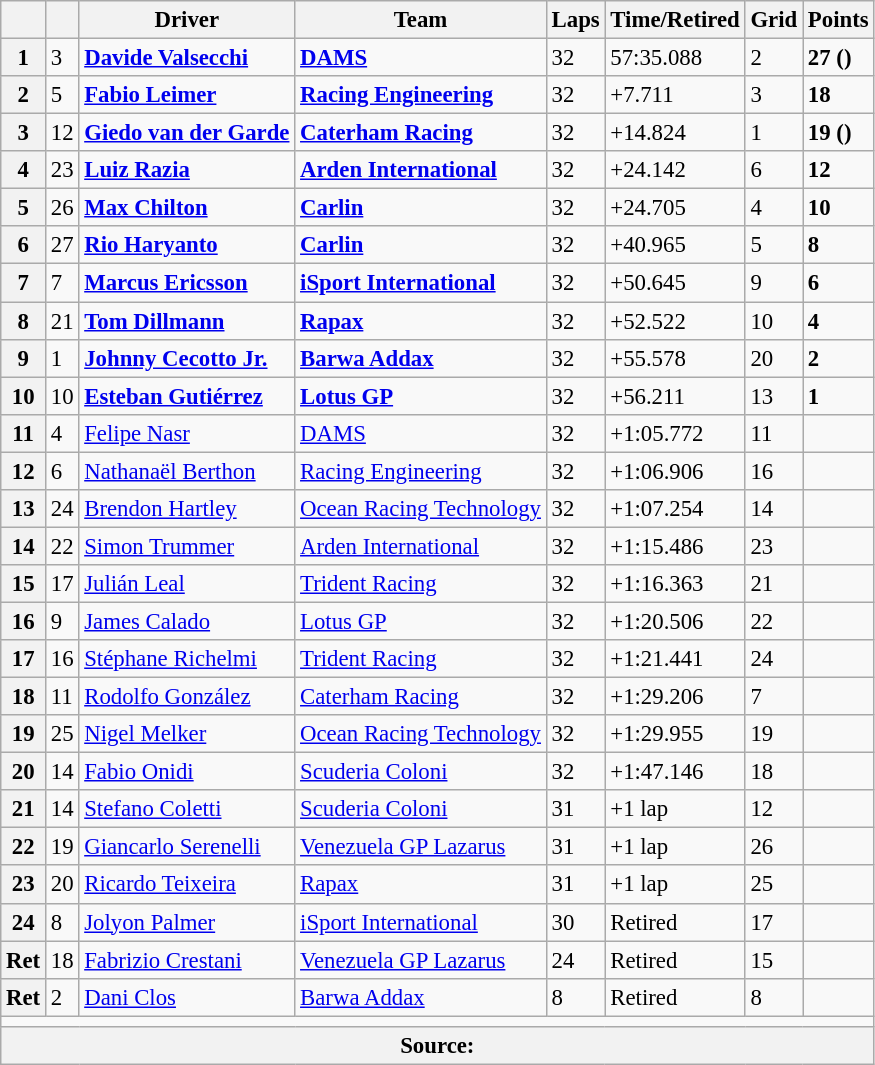<table class="wikitable" style="font-size:95%">
<tr>
<th></th>
<th></th>
<th>Driver</th>
<th>Team</th>
<th>Laps</th>
<th>Time/Retired</th>
<th>Grid</th>
<th>Points</th>
</tr>
<tr>
<th>1</th>
<td>3</td>
<td> <strong><a href='#'>Davide Valsecchi</a></strong></td>
<td><strong><a href='#'>DAMS</a></strong></td>
<td>32</td>
<td>57:35.088</td>
<td>2</td>
<td><strong>27 ()</strong></td>
</tr>
<tr>
<th>2</th>
<td>5</td>
<td> <strong><a href='#'>Fabio Leimer</a></strong></td>
<td><strong><a href='#'>Racing Engineering</a></strong></td>
<td>32</td>
<td>+7.711</td>
<td>3</td>
<td><strong>18</strong></td>
</tr>
<tr>
<th>3</th>
<td>12</td>
<td> <strong><a href='#'>Giedo van der Garde</a></strong></td>
<td><strong><a href='#'>Caterham Racing</a></strong></td>
<td>32</td>
<td>+14.824</td>
<td>1</td>
<td><strong>19 ()</strong></td>
</tr>
<tr>
<th>4</th>
<td>23</td>
<td> <strong><a href='#'>Luiz Razia</a></strong></td>
<td><strong><a href='#'>Arden International</a></strong></td>
<td>32</td>
<td>+24.142</td>
<td>6</td>
<td><strong>12</strong></td>
</tr>
<tr>
<th>5</th>
<td>26</td>
<td> <strong><a href='#'>Max Chilton</a></strong></td>
<td><strong><a href='#'>Carlin</a></strong></td>
<td>32</td>
<td>+24.705</td>
<td>4</td>
<td><strong>10</strong></td>
</tr>
<tr>
<th>6</th>
<td>27</td>
<td> <strong><a href='#'>Rio Haryanto</a></strong></td>
<td><strong><a href='#'>Carlin</a></strong></td>
<td>32</td>
<td>+40.965</td>
<td>5</td>
<td><strong>8</strong></td>
</tr>
<tr>
<th>7</th>
<td>7</td>
<td> <strong><a href='#'>Marcus Ericsson</a></strong></td>
<td><strong><a href='#'>iSport International</a></strong></td>
<td>32</td>
<td>+50.645</td>
<td>9</td>
<td><strong>6</strong></td>
</tr>
<tr>
<th>8</th>
<td>21</td>
<td> <strong><a href='#'>Tom Dillmann</a></strong></td>
<td><strong><a href='#'>Rapax</a></strong></td>
<td>32</td>
<td>+52.522</td>
<td>10</td>
<td><strong>4</strong></td>
</tr>
<tr>
<th>9</th>
<td>1</td>
<td> <strong><a href='#'>Johnny Cecotto Jr.</a></strong></td>
<td><strong><a href='#'>Barwa Addax</a></strong></td>
<td>32</td>
<td>+55.578</td>
<td>20</td>
<td><strong>2</strong></td>
</tr>
<tr>
<th>10</th>
<td>10</td>
<td> <strong><a href='#'>Esteban Gutiérrez</a></strong></td>
<td><strong><a href='#'>Lotus GP</a></strong></td>
<td>32</td>
<td>+56.211</td>
<td>13</td>
<td><strong>1</strong></td>
</tr>
<tr>
<th>11</th>
<td>4</td>
<td> <a href='#'>Felipe Nasr</a></td>
<td><a href='#'>DAMS</a></td>
<td>32</td>
<td>+1:05.772</td>
<td>11</td>
<td></td>
</tr>
<tr>
<th>12</th>
<td>6</td>
<td> <a href='#'>Nathanaël Berthon</a></td>
<td><a href='#'>Racing Engineering</a></td>
<td>32</td>
<td>+1:06.906</td>
<td>16</td>
<td></td>
</tr>
<tr>
<th>13</th>
<td>24</td>
<td> <a href='#'>Brendon Hartley</a></td>
<td><a href='#'>Ocean Racing Technology</a></td>
<td>32</td>
<td>+1:07.254</td>
<td>14</td>
<td></td>
</tr>
<tr>
<th>14</th>
<td>22</td>
<td> <a href='#'>Simon Trummer</a></td>
<td><a href='#'>Arden International</a></td>
<td>32</td>
<td>+1:15.486</td>
<td>23</td>
<td></td>
</tr>
<tr>
<th>15</th>
<td>17</td>
<td> <a href='#'>Julián Leal</a></td>
<td><a href='#'>Trident Racing</a></td>
<td>32</td>
<td>+1:16.363</td>
<td>21</td>
<td></td>
</tr>
<tr>
<th>16</th>
<td>9</td>
<td> <a href='#'>James Calado</a></td>
<td><a href='#'>Lotus GP</a></td>
<td>32</td>
<td>+1:20.506</td>
<td>22</td>
<td></td>
</tr>
<tr>
<th>17</th>
<td>16</td>
<td> <a href='#'>Stéphane Richelmi</a></td>
<td><a href='#'>Trident Racing</a></td>
<td>32</td>
<td>+1:21.441</td>
<td>24</td>
<td></td>
</tr>
<tr>
<th>18</th>
<td>11</td>
<td> <a href='#'>Rodolfo González</a></td>
<td><a href='#'>Caterham Racing</a></td>
<td>32</td>
<td>+1:29.206</td>
<td>7</td>
<td></td>
</tr>
<tr>
<th>19</th>
<td>25</td>
<td> <a href='#'>Nigel Melker</a></td>
<td><a href='#'>Ocean Racing Technology</a></td>
<td>32</td>
<td>+1:29.955</td>
<td>19</td>
<td></td>
</tr>
<tr>
<th>20</th>
<td>14</td>
<td> <a href='#'>Fabio Onidi</a></td>
<td><a href='#'>Scuderia Coloni</a></td>
<td>32</td>
<td>+1:47.146</td>
<td>18</td>
<td></td>
</tr>
<tr>
<th>21</th>
<td>14</td>
<td> <a href='#'>Stefano Coletti</a></td>
<td><a href='#'>Scuderia Coloni</a></td>
<td>31</td>
<td>+1 lap</td>
<td>12</td>
<td></td>
</tr>
<tr>
<th>22</th>
<td>19</td>
<td> <a href='#'>Giancarlo Serenelli</a></td>
<td><a href='#'>Venezuela GP Lazarus</a></td>
<td>31</td>
<td>+1 lap</td>
<td>26</td>
<td></td>
</tr>
<tr>
<th>23</th>
<td>20</td>
<td> <a href='#'>Ricardo Teixeira</a></td>
<td><a href='#'>Rapax</a></td>
<td>31</td>
<td>+1 lap</td>
<td>25</td>
<td></td>
</tr>
<tr>
<th>24</th>
<td>8</td>
<td> <a href='#'>Jolyon Palmer</a></td>
<td><a href='#'>iSport International</a></td>
<td>30</td>
<td>Retired</td>
<td>17</td>
<td></td>
</tr>
<tr>
<th>Ret</th>
<td>18</td>
<td> <a href='#'>Fabrizio Crestani</a></td>
<td><a href='#'>Venezuela GP Lazarus</a></td>
<td>24</td>
<td>Retired</td>
<td>15</td>
<td></td>
</tr>
<tr>
<th>Ret</th>
<td>2</td>
<td> <a href='#'>Dani Clos</a></td>
<td><a href='#'>Barwa Addax</a></td>
<td>8</td>
<td>Retired</td>
<td>8</td>
<td></td>
</tr>
<tr>
<td colspan=8></td>
</tr>
<tr>
<th colspan=8>Source:</th>
</tr>
</table>
